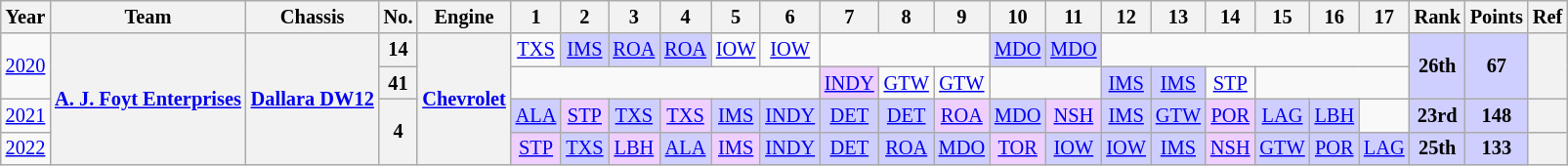<table class="wikitable" style="text-align:center; font-size:85%">
<tr>
<th>Year</th>
<th>Team</th>
<th>Chassis</th>
<th>No.</th>
<th>Engine</th>
<th>1</th>
<th>2</th>
<th>3</th>
<th>4</th>
<th>5</th>
<th>6</th>
<th>7</th>
<th>8</th>
<th>9</th>
<th>10</th>
<th>11</th>
<th>12</th>
<th>13</th>
<th>14</th>
<th>15</th>
<th>16</th>
<th>17</th>
<th>Rank</th>
<th>Points</th>
<th>Ref</th>
</tr>
<tr>
<td rowspan=2><a href='#'>2020</a></td>
<th rowspan=4 nowrap><a href='#'>A. J. Foyt Enterprises</a></th>
<th rowspan=4 nowrap><a href='#'>Dallara DW12</a></th>
<th>14</th>
<th rowspan=4><a href='#'>Chevrolet</a></th>
<td><a href='#'>TXS</a></td>
<td style="background:#CFCFFF;"><a href='#'>IMS</a><br></td>
<td style="background:#CFCFFF;"><a href='#'>ROA</a><br></td>
<td style="background:#CFCFFF;"><a href='#'>ROA</a><br></td>
<td><a href='#'>IOW</a></td>
<td><a href='#'>IOW</a></td>
<td colspan=3></td>
<td style="background:#CFCFFF;"><a href='#'>MDO</a><br></td>
<td style="background:#CFCFFF;"><a href='#'>MDO</a><br></td>
<td colspan=6></td>
<th rowspan=2 style="background:#CFCFFF;">26th</th>
<th rowspan=2 style="background:#CFCFFF;">67</th>
<th rowspan=2></th>
</tr>
<tr>
<th>41</th>
<td colspan=6></td>
<td style="background:#EFCFFF;"><a href='#'>INDY</a><br></td>
<td><a href='#'>GTW</a></td>
<td><a href='#'>GTW</a></td>
<td colspan=2></td>
<td style="background:#CFCFFF;"><a href='#'>IMS</a><br></td>
<td style="background:#CFCFFF;"><a href='#'>IMS</a><br></td>
<td><a href='#'>STP</a></td>
<td colspan=3></td>
</tr>
<tr>
<td><a href='#'>2021</a></td>
<th rowspan=2>4</th>
<td style="background:#CFCFFF;"><a href='#'>ALA</a><br></td>
<td style="background:#EFCFFF;"><a href='#'>STP</a><br></td>
<td style="background:#CFCFFF;"><a href='#'>TXS</a><br></td>
<td style="background:#EFCFFF;"><a href='#'>TXS</a><br></td>
<td style="background:#CFCFFF;"><a href='#'>IMS</a><br></td>
<td style="background:#CFCFFF;"><a href='#'>INDY</a><br></td>
<td style="background:#CFCFFF;"><a href='#'>DET</a><br></td>
<td style="background:#CFCFFF;"><a href='#'>DET</a><br></td>
<td style="background:#EFCFFF;"><a href='#'>ROA</a><br></td>
<td style="background:#CFCFFF;"><a href='#'>MDO</a><br></td>
<td style="background:#EFCFFF;"><a href='#'>NSH</a><br></td>
<td style="background:#CFCFFF;"><a href='#'>IMS</a><br></td>
<td style="background:#CFCFFF;"><a href='#'>GTW</a><br></td>
<td style="background:#EFCFFF;"><a href='#'>POR</a><br></td>
<td style="background:#CFCFFF;"><a href='#'>LAG</a><br></td>
<td style="background:#CFCFFF;"><a href='#'>LBH</a><br></td>
<td></td>
<th style="background:#CFCFFF;">23rd</th>
<th style="background:#CFCFFF;">148</th>
<th></th>
</tr>
<tr>
<td><a href='#'>2022</a></td>
<td style="background:#EFCFFF;"><a href='#'>STP</a><br></td>
<td style="background:#CFCFFF;"><a href='#'>TXS</a><br></td>
<td style="background:#EFCFFF;"><a href='#'>LBH</a><br></td>
<td style="background:#CFCFFF;"><a href='#'>ALA</a><br></td>
<td style="background:#EFCFFF;"><a href='#'>IMS</a><br></td>
<td style="background:#CFCFFF;"><a href='#'>INDY</a><br></td>
<td style="background:#CFCFFF;"><a href='#'>DET</a><br></td>
<td style="background:#CFCFFF;"><a href='#'>ROA</a><br></td>
<td style="background:#CFCFFF;"><a href='#'>MDO</a><br></td>
<td style="background:#EFCFFF;"><a href='#'>TOR</a><br></td>
<td style="background:#CFCFFF;"><a href='#'>IOW</a><br></td>
<td style="background:#CFCFFF;"><a href='#'>IOW</a><br></td>
<td style="background:#CFCFFF;"><a href='#'>IMS</a><br></td>
<td style="background:#EFCFFF;"><a href='#'>NSH</a><br></td>
<td style="background:#CFCFFF;"><a href='#'>GTW</a><br></td>
<td style="background:#CFCFFF;"><a href='#'>POR</a><br></td>
<td style="background:#CFCFFF;"><a href='#'>LAG</a><br></td>
<th style="background:#CFCFFF;">25th</th>
<th style="background:#CFCFFF;">133</th>
<th></th>
</tr>
</table>
